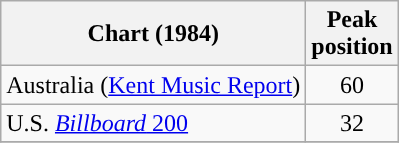<table class="wikitable">
<tr>
<th scope="col">Chart (1984)</th>
<th>Peak<br>position</th>
</tr>
<tr>
<td>Australia (<a href='#'>Kent Music Report</a>)</td>
<td style="text-align:center;">60</td>
</tr>
<tr>
<td>U.S. <a href='#'><em>Billboard</em> 200</a></td>
<td style="text-align:center;">32</td>
</tr>
<tr>
</tr>
</table>
